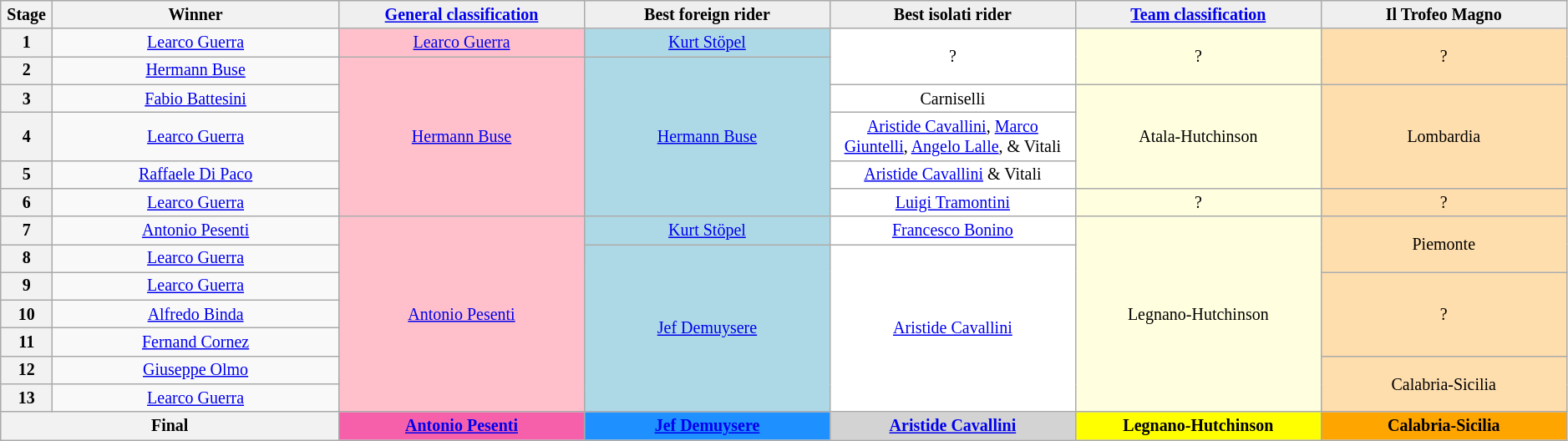<table class="wikitable" style="text-align: center; font-size:smaller;">
<tr style="background:#efefef;">
<th style="width:1%;">Stage</th>
<th style="width:14%;">Winner</th>
<th style="background:#efefef; width:12%;"><a href='#'>General classification</a><br></th>
<th style="background:#efefef; width:12%;">Best foreign rider</th>
<th style="background:#efefef; width:12%;">Best isolati rider</th>
<th style="background:#efefef; width:12%;"><a href='#'>Team classification</a></th>
<th style="background:#efefef; width:12%;">Il Trofeo Magno</th>
</tr>
<tr>
<th>1</th>
<td><a href='#'>Learco Guerra</a></td>
<td style="background:pink;" rowspan="1"><a href='#'>Learco Guerra</a></td>
<td style="background:lightblue;" rowspan="1"><a href='#'>Kurt Stöpel</a></td>
<td style="background:white;" rowspan="2">?</td>
<td style="background:lightyellow;" rowspan="2">?</td>
<td style="background:navajowhite;" rowspan="2">?</td>
</tr>
<tr>
<th>2</th>
<td><a href='#'>Hermann Buse</a></td>
<td style="background:pink;" rowspan="5"><a href='#'>Hermann Buse</a></td>
<td style="background:lightblue;" rowspan="5"><a href='#'>Hermann Buse</a></td>
</tr>
<tr>
<th>3</th>
<td><a href='#'>Fabio Battesini</a></td>
<td style="background:white;" rowspan="1">Carniselli</td>
<td style="background:lightyellow;" rowspan="3">Atala-Hutchinson</td>
<td style="background:navajowhite;" rowspan="3">Lombardia</td>
</tr>
<tr>
<th>4</th>
<td><a href='#'>Learco Guerra</a></td>
<td style="background:white;" rowspan="1"><a href='#'>Aristide Cavallini</a>, <a href='#'>Marco Giuntelli</a>, <a href='#'>Angelo Lalle</a>, & Vitali</td>
</tr>
<tr>
<th>5</th>
<td><a href='#'>Raffaele Di Paco</a></td>
<td style="background:white;" rowspan="1"><a href='#'>Aristide Cavallini</a> & Vitali</td>
</tr>
<tr>
<th>6</th>
<td><a href='#'>Learco Guerra</a></td>
<td style="background:white;" rowspan="1"><a href='#'>Luigi Tramontini</a></td>
<td style="background:lightyellow;" rowspan="1">?</td>
<td style="background:navajowhite;" rowspan="1">?</td>
</tr>
<tr>
<th>7</th>
<td><a href='#'>Antonio Pesenti</a></td>
<td style="background:pink;" rowspan="7"><a href='#'>Antonio Pesenti</a></td>
<td style="background:lightblue;" rowspan="1"><a href='#'>Kurt Stöpel</a></td>
<td style="background:white;" rowspan="1"><a href='#'>Francesco Bonino</a></td>
<td style="background:lightyellow;" rowspan="7">Legnano-Hutchinson</td>
<td style="background:navajowhite;" rowspan="2">Piemonte</td>
</tr>
<tr>
<th>8</th>
<td><a href='#'>Learco Guerra</a></td>
<td style="background:lightblue;" rowspan="6"><a href='#'>Jef Demuysere</a></td>
<td style="background:white;" rowspan="6"><a href='#'>Aristide Cavallini</a></td>
</tr>
<tr>
<th>9</th>
<td><a href='#'>Learco Guerra</a></td>
<td style="background:navajowhite;" rowspan="3">?</td>
</tr>
<tr>
<th>10</th>
<td><a href='#'>Alfredo Binda</a></td>
</tr>
<tr>
<th>11</th>
<td><a href='#'>Fernand Cornez</a></td>
</tr>
<tr>
<th>12</th>
<td><a href='#'>Giuseppe Olmo</a></td>
<td style="background:navajowhite;" rowspan="2">Calabria-Sicilia</td>
</tr>
<tr>
<th>13</th>
<td><a href='#'>Learco Guerra</a></td>
</tr>
<tr>
<th colspan=2><strong>Final</strong></th>
<th style="background:#F660AB;"><strong><a href='#'>Antonio Pesenti</a></strong></th>
<th style="background:dodgerblue;"><strong><a href='#'>Jef Demuysere</a></strong></th>
<th style="background:lightgray;"><a href='#'>Aristide Cavallini</a></th>
<th style="background:yellow;"><strong>Legnano-Hutchinson</strong></th>
<th style="background:orange;"><strong>Calabria-Sicilia</strong></th>
</tr>
</table>
